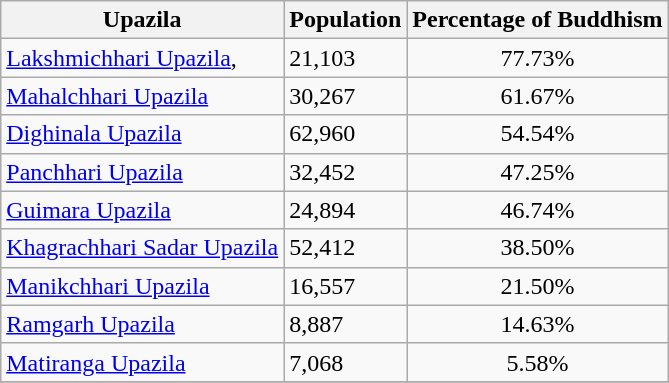<table class="wikitable sortable static-row-numbers static-row-header-text defaultleft col2right hover-highlight">
<tr>
<th>Upazila</th>
<th>Population</th>
<th>Percentage of Buddhism</th>
</tr>
<tr>
<td><a href='#'>Lakshmichhari Upazila</a>,</td>
<td>21,103</td>
<td align=center>77.73%</td>
</tr>
<tr>
<td><a href='#'>Mahalchhari Upazila</a></td>
<td>30,267</td>
<td align=center>61.67%</td>
</tr>
<tr>
<td><a href='#'>Dighinala Upazila</a></td>
<td>62,960</td>
<td align=center>54.54%</td>
</tr>
<tr>
<td><a href='#'>Panchhari Upazila</a></td>
<td>32,452</td>
<td align=center>47.25%</td>
</tr>
<tr>
<td><a href='#'>Guimara Upazila</a></td>
<td>24,894</td>
<td align=center>46.74%</td>
</tr>
<tr>
<td><a href='#'>Khagrachhari Sadar Upazila</a></td>
<td>52,412</td>
<td align=center>38.50%</td>
</tr>
<tr>
<td><a href='#'>Manikchhari Upazila</a></td>
<td>16,557</td>
<td align=center>21.50%</td>
</tr>
<tr>
<td><a href='#'>Ramgarh Upazila</a></td>
<td>8,887</td>
<td align=center>14.63%</td>
</tr>
<tr>
<td><a href='#'>Matiranga Upazila</a></td>
<td>7,068</td>
<td align='center'>5.58%</td>
</tr>
<tr>
</tr>
</table>
